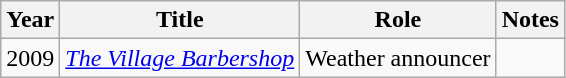<table class="wikitable">
<tr>
<th>Year</th>
<th>Title</th>
<th>Role</th>
<th>Notes</th>
</tr>
<tr>
<td>2009</td>
<td><em><a href='#'>The Village Barbershop</a></em></td>
<td>Weather announcer</td>
<td></td>
</tr>
</table>
